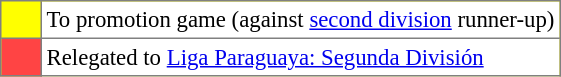<table bgcolor="#FFFF00" cellpadding="3" cellspacing="0" border="1" style="font-size: 95%; border: gray solid 1px; border-collapse: collapse;text-align:center;">
<tr>
<td style="background:#FFFF00;" width="20"></td>
<td bgcolor="#FFFFFF" align="left">To promotion game (against <a href='#'>second division</a> runner-up)</td>
</tr>
<tr>
<td style="background:#ff4444;" width="20"></td>
<td bgcolor="#FFFFFF" align="left">Relegated to <a href='#'>Liga Paraguaya: Segunda División</a></td>
</tr>
</table>
